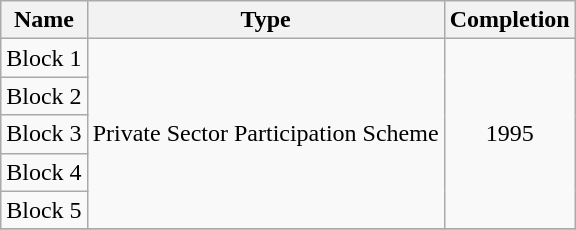<table class="wikitable" style="text-align: center">
<tr>
<th>Name</th>
<th>Type</th>
<th>Completion</th>
</tr>
<tr>
<td>Block 1</td>
<td rowspan="5">Private Sector Participation Scheme</td>
<td rowspan="5">1995</td>
</tr>
<tr>
<td>Block 2</td>
</tr>
<tr>
<td>Block 3</td>
</tr>
<tr>
<td>Block 4</td>
</tr>
<tr>
<td>Block 5</td>
</tr>
<tr>
</tr>
</table>
